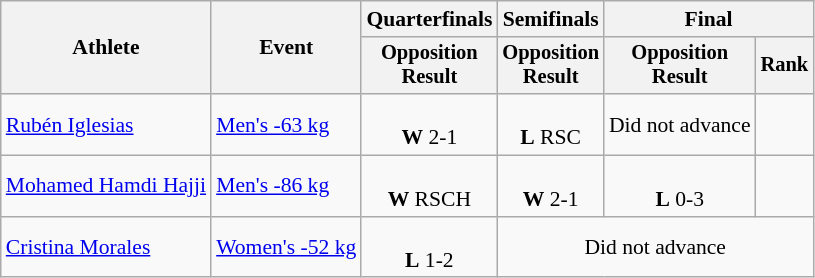<table class="wikitable" style="font-size:90%">
<tr>
<th rowspan=2>Athlete</th>
<th rowspan=2>Event</th>
<th>Quarterfinals</th>
<th>Semifinals</th>
<th colspan=2>Final</th>
</tr>
<tr style="font-size:95%">
<th>Opposition<br>Result</th>
<th>Opposition<br>Result</th>
<th>Opposition<br>Result</th>
<th>Rank</th>
</tr>
<tr align=center>
<td align=left><a href='#'>Rubén Iglesias</a></td>
<td align=left><a href='#'>Men's -63 kg</a></td>
<td><br><strong>W</strong> 2-1</td>
<td><br><strong>L</strong> RSC</td>
<td colspan=1>Did not advance</td>
<td></td>
</tr>
<tr align=center>
<td align=left><a href='#'>Mohamed Hamdi Hajji</a></td>
<td align=left><a href='#'>Men's -86 kg</a></td>
<td><br><strong>W</strong> RSCH</td>
<td><br><strong>W</strong> 2-1</td>
<td><br><strong>L</strong> 0-3</td>
<td></td>
</tr>
<tr align=center>
<td align=left><a href='#'>Cristina Morales</a></td>
<td align=left><a href='#'>Women's -52 kg</a></td>
<td><br><strong>L</strong> 1-2</td>
<td colspan=3>Did not advance</td>
</tr>
</table>
